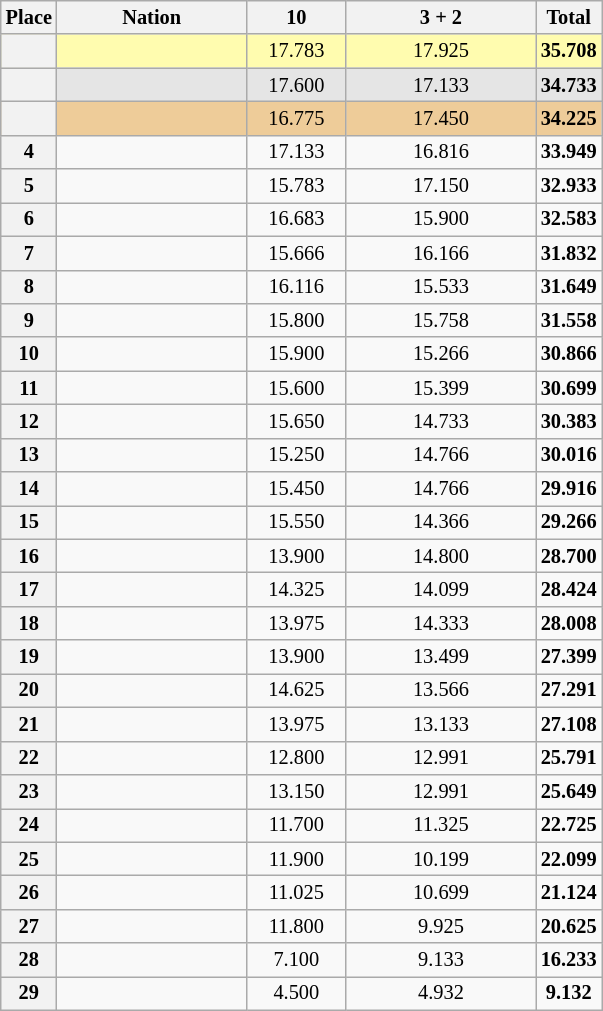<table class="wikitable sortable" style="text-align:center; font-size:85%">
<tr>
<th scope="col" style="width:20px;">Place</th>
<th ! scope="col" style="width:120px;">Nation</th>
<th ! scope="col" style="width:60px;">10 </th>
<th ! scope="col" style="width:120px;">3  + 2 </th>
<th scope=col>Total</th>
</tr>
<tr bgcolor=fffcaf>
<th scope=row></th>
<td align=left></td>
<td>17.783</td>
<td>17.925</td>
<td><strong>35.708</strong></td>
</tr>
<tr bgcolor=e5e5e5>
<th scope=row></th>
<td align=left></td>
<td>17.600</td>
<td>17.133</td>
<td><strong>34.733</strong></td>
</tr>
<tr bgcolor=eecc99>
<th scope=row></th>
<td align=left></td>
<td>16.775</td>
<td>17.450</td>
<td><strong>34.225</strong></td>
</tr>
<tr>
<th scope=row>4</th>
<td align=left></td>
<td>17.133</td>
<td>16.816</td>
<td><strong>33.949</strong></td>
</tr>
<tr>
<th scope=row>5</th>
<td align=left></td>
<td>15.783</td>
<td>17.150</td>
<td><strong>32.933</strong></td>
</tr>
<tr>
<th scope=row>6</th>
<td align=left></td>
<td>16.683</td>
<td>15.900</td>
<td><strong>32.583</strong></td>
</tr>
<tr>
<th scope=row>7</th>
<td align=left></td>
<td>15.666</td>
<td>16.166</td>
<td><strong>31.832</strong></td>
</tr>
<tr>
<th scope=row>8</th>
<td align=left></td>
<td>16.116</td>
<td>15.533</td>
<td><strong>31.649</strong></td>
</tr>
<tr>
<th scope=row>9</th>
<td align=left></td>
<td>15.800</td>
<td>15.758</td>
<td><strong>31.558</strong></td>
</tr>
<tr>
<th scope=row>10</th>
<td align=left></td>
<td>15.900</td>
<td>15.266</td>
<td><strong>30.866</strong></td>
</tr>
<tr>
<th scope=row>11</th>
<td align=left></td>
<td>15.600</td>
<td>15.399</td>
<td><strong>30.699</strong></td>
</tr>
<tr>
<th scope=row>12</th>
<td align=left></td>
<td>15.650</td>
<td>14.733</td>
<td><strong>30.383</strong></td>
</tr>
<tr>
<th scope=row>13</th>
<td align=left></td>
<td>15.250</td>
<td>14.766</td>
<td><strong>30.016</strong></td>
</tr>
<tr>
<th scope=row>14</th>
<td align=left></td>
<td>15.450</td>
<td>14.766</td>
<td><strong>29.916</strong></td>
</tr>
<tr>
<th scope=row>15</th>
<td align=left></td>
<td>15.550</td>
<td>14.366</td>
<td><strong>29.266</strong></td>
</tr>
<tr>
<th scope=row>16</th>
<td align=left></td>
<td>13.900</td>
<td>14.800</td>
<td><strong>28.700</strong></td>
</tr>
<tr>
<th scope=row>17</th>
<td align=left></td>
<td>14.325</td>
<td>14.099</td>
<td><strong>28.424</strong></td>
</tr>
<tr>
<th scope=row>18</th>
<td align=left></td>
<td>13.975</td>
<td>14.333</td>
<td><strong>28.008</strong></td>
</tr>
<tr>
<th scope=row>19</th>
<td align=left></td>
<td>13.900</td>
<td>13.499</td>
<td><strong>27.399</strong></td>
</tr>
<tr>
<th scope=row>20</th>
<td align=left></td>
<td>14.625</td>
<td>13.566</td>
<td><strong>27.291</strong></td>
</tr>
<tr>
<th scope=row>21</th>
<td align=left></td>
<td>13.975</td>
<td>13.133</td>
<td><strong>27.108</strong></td>
</tr>
<tr>
<th scope=row>22</th>
<td align=left></td>
<td>12.800</td>
<td>12.991</td>
<td><strong>25.791</strong></td>
</tr>
<tr>
<th scope=row>23</th>
<td align=left></td>
<td>13.150</td>
<td>12.991</td>
<td><strong>25.649</strong></td>
</tr>
<tr>
<th scope=row>24</th>
<td align=left></td>
<td>11.700</td>
<td>11.325</td>
<td><strong>22.725</strong></td>
</tr>
<tr>
<th scope=row>25</th>
<td align=left></td>
<td>11.900</td>
<td>10.199</td>
<td><strong>22.099</strong></td>
</tr>
<tr>
<th scope=row>26</th>
<td align=left></td>
<td>11.025</td>
<td>10.699</td>
<td><strong>21.124</strong></td>
</tr>
<tr>
<th scope=row>27</th>
<td align=left></td>
<td>11.800</td>
<td>9.925</td>
<td><strong>20.625</strong></td>
</tr>
<tr>
<th scope=row>28</th>
<td align=left></td>
<td>7.100</td>
<td>9.133</td>
<td><strong>16.233</strong></td>
</tr>
<tr>
<th scope=row>29</th>
<td align=left></td>
<td>4.500</td>
<td>4.932</td>
<td><strong>9.132</strong></td>
</tr>
</table>
